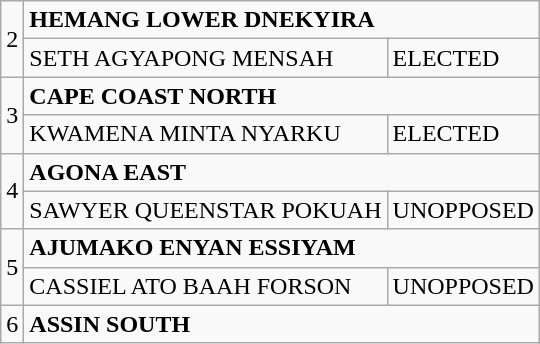<table class="wikitable">
<tr>
<td rowspan="2">2</td>
<td colspan="2"><strong>HEMANG LOWER DNEKYIRA</strong></td>
</tr>
<tr>
<td>SETH AGYAPONG MENSAH</td>
<td>ELECTED</td>
</tr>
<tr>
<td rowspan="2">3</td>
<td colspan="2"><strong>CAPE COAST NORTH</strong></td>
</tr>
<tr>
<td>KWAMENA MINTA NYARKU</td>
<td>ELECTED</td>
</tr>
<tr>
<td rowspan="2">4</td>
<td colspan="2"><strong>AGONA EAST</strong></td>
</tr>
<tr>
<td>SAWYER QUEENSTAR POKUAH</td>
<td>UNOPPOSED</td>
</tr>
<tr>
<td rowspan="2">5</td>
<td colspan="2"><strong>AJUMAKO ENYAN ESSIYAM</strong></td>
</tr>
<tr>
<td>CASSIEL ATO BAAH FORSON</td>
<td>UNOPPOSED</td>
</tr>
<tr>
<td>6</td>
<td colspan="2"><strong>ASSIN SOUTH</strong></td>
</tr>
</table>
